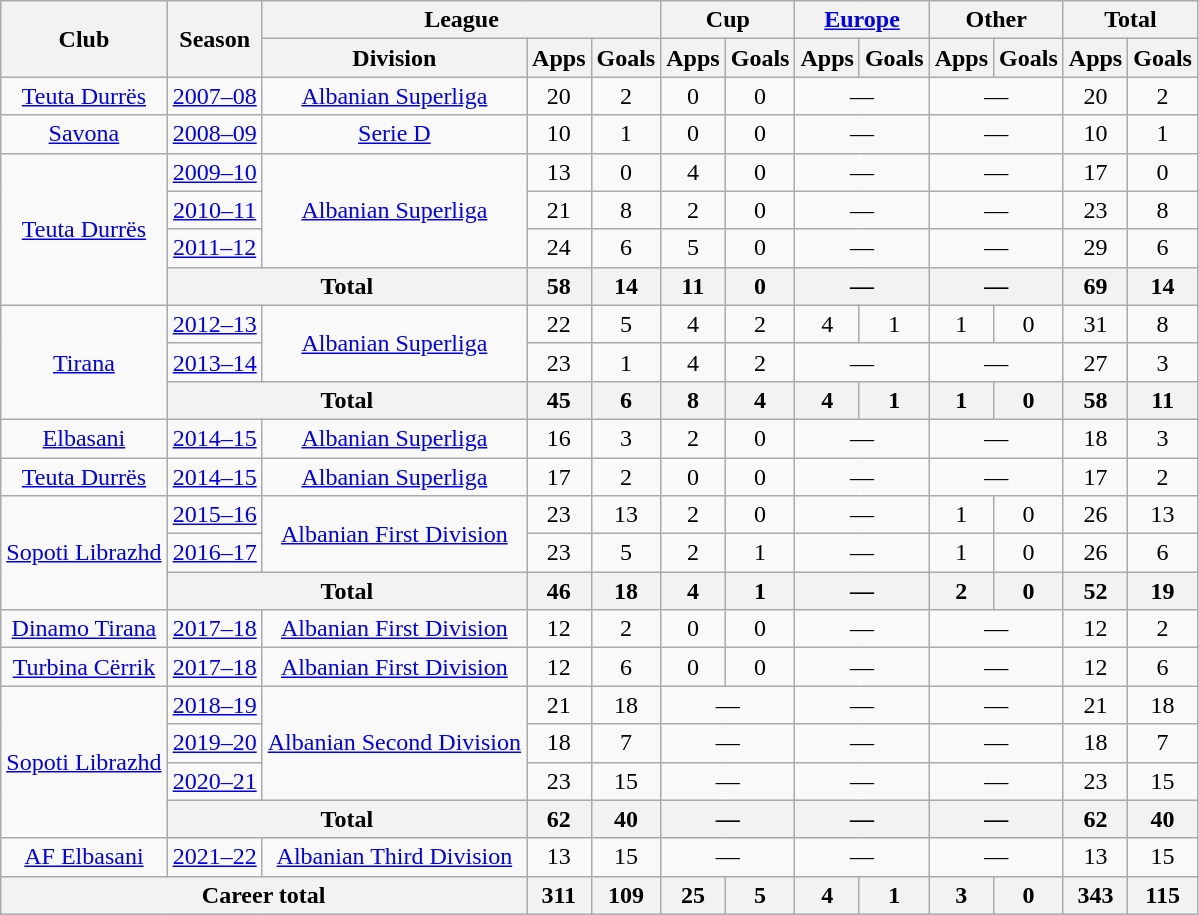<table class="wikitable" style="text-align: center;">
<tr>
<th rowspan="2">Club</th>
<th rowspan="2">Season</th>
<th colspan="3">League</th>
<th colspan="2">Cup</th>
<th colspan="2"><a href='#'>Europe</a></th>
<th colspan="2">Other</th>
<th colspan="2">Total</th>
</tr>
<tr>
<th>Division</th>
<th>Apps</th>
<th>Goals</th>
<th>Apps</th>
<th>Goals</th>
<th>Apps</th>
<th>Goals</th>
<th>Apps</th>
<th>Goals</th>
<th>Apps</th>
<th>Goals</th>
</tr>
<tr>
<td rowspan="1"><a href='#'>Teuta Durrës</a></td>
<td><a href='#'>2007–08</a></td>
<td rowspan="1"><a href='#'>Albanian Superliga</a></td>
<td>20</td>
<td>2</td>
<td>0</td>
<td>0</td>
<td colspan="2">—</td>
<td colspan="2">—</td>
<td>20</td>
<td>2</td>
</tr>
<tr>
<td rowspan="1"><a href='#'>Savona</a></td>
<td><a href='#'>2008–09</a></td>
<td rowspan="1"><a href='#'>Serie D</a></td>
<td>10</td>
<td>1</td>
<td>0</td>
<td>0</td>
<td colspan="2">—</td>
<td colspan="2">—</td>
<td>10</td>
<td>1</td>
</tr>
<tr>
<td rowspan="4"><a href='#'>Teuta Durrës</a></td>
<td><a href='#'>2009–10</a></td>
<td rowspan="3"><a href='#'>Albanian Superliga</a></td>
<td>13</td>
<td>0</td>
<td>4</td>
<td>0</td>
<td colspan="2">—</td>
<td colspan="2">—</td>
<td>17</td>
<td>0</td>
</tr>
<tr>
<td><a href='#'>2010–11</a></td>
<td>21</td>
<td>8</td>
<td>2</td>
<td>0</td>
<td colspan="2">—</td>
<td colspan="2">—</td>
<td>23</td>
<td>8</td>
</tr>
<tr>
<td><a href='#'>2011–12</a></td>
<td>24</td>
<td>6</td>
<td>5</td>
<td>0</td>
<td colspan="2">—</td>
<td colspan="2">—</td>
<td>29</td>
<td>6</td>
</tr>
<tr>
<th colspan="2">Total</th>
<th>58</th>
<th>14</th>
<th>11</th>
<th>0</th>
<th colspan="2">—</th>
<th colspan="2">—</th>
<th>69</th>
<th>14</th>
</tr>
<tr>
<td rowspan="3"><a href='#'>Tirana</a></td>
<td><a href='#'>2012–13</a></td>
<td rowspan="2"><a href='#'>Albanian Superliga</a></td>
<td>22</td>
<td>5</td>
<td>4</td>
<td>2</td>
<td>4</td>
<td>1</td>
<td>1</td>
<td>0</td>
<td>31</td>
<td>8</td>
</tr>
<tr>
<td><a href='#'>2013–14</a></td>
<td>23</td>
<td>1</td>
<td>4</td>
<td>2</td>
<td colspan="2">—</td>
<td colspan="2">—</td>
<td>27</td>
<td>3</td>
</tr>
<tr>
<th colspan="2">Total</th>
<th>45</th>
<th>6</th>
<th>8</th>
<th>4</th>
<th>4</th>
<th>1</th>
<th>1</th>
<th>0</th>
<th>58</th>
<th>11</th>
</tr>
<tr>
<td rowspan="1"><a href='#'>Elbasani</a></td>
<td><a href='#'>2014–15</a></td>
<td rowspan="1"><a href='#'>Albanian Superliga</a></td>
<td>16</td>
<td>3</td>
<td>2</td>
<td>0</td>
<td colspan="2">—</td>
<td colspan="2">—</td>
<td>18</td>
<td>3</td>
</tr>
<tr>
<td rowspan="1"><a href='#'>Teuta Durrës</a></td>
<td><a href='#'>2014–15</a></td>
<td rowspan="1"><a href='#'>Albanian Superliga</a></td>
<td>17</td>
<td>2</td>
<td>0</td>
<td>0</td>
<td colspan="2">—</td>
<td colspan="2">—</td>
<td>17</td>
<td>2</td>
</tr>
<tr>
<td rowspan="3"><a href='#'>Sopoti Librazhd</a></td>
<td><a href='#'>2015–16</a></td>
<td rowspan="2"><a href='#'>Albanian First Division</a></td>
<td>23</td>
<td>13</td>
<td>2</td>
<td>0</td>
<td colspan="2">—</td>
<td>1</td>
<td>0</td>
<td>26</td>
<td>13</td>
</tr>
<tr>
<td><a href='#'>2016–17</a></td>
<td>23</td>
<td>5</td>
<td>2</td>
<td>1</td>
<td colspan="2">—</td>
<td>1</td>
<td>0</td>
<td>26</td>
<td>6</td>
</tr>
<tr>
<th colspan="2">Total</th>
<th>46</th>
<th>18</th>
<th>4</th>
<th>1</th>
<th colspan="2">—</th>
<th>2</th>
<th>0</th>
<th>52</th>
<th>19</th>
</tr>
<tr>
<td rowspan="1"><a href='#'>Dinamo Tirana</a></td>
<td><a href='#'>2017–18</a></td>
<td rowspan="1"><a href='#'>Albanian First Division</a></td>
<td>12</td>
<td>2</td>
<td>0</td>
<td>0</td>
<td colspan="2">—</td>
<td colspan="2">—</td>
<td>12</td>
<td>2</td>
</tr>
<tr>
<td rowspan="1"><a href='#'>Turbina Cërrik</a></td>
<td><a href='#'>2017–18</a></td>
<td rowspan="1"><a href='#'>Albanian First Division</a></td>
<td>12</td>
<td>6</td>
<td>0</td>
<td>0</td>
<td colspan="2">—</td>
<td colspan="2">—</td>
<td>12</td>
<td>6</td>
</tr>
<tr>
<td rowspan="4"><a href='#'>Sopoti Librazhd</a></td>
<td><a href='#'>2018–19</a></td>
<td rowspan="3"><a href='#'>Albanian Second Division</a></td>
<td>21</td>
<td>18</td>
<td colspan="2">—</td>
<td colspan="2">—</td>
<td colspan="2">—</td>
<td>21</td>
<td>18</td>
</tr>
<tr>
<td><a href='#'>2019–20</a></td>
<td>18</td>
<td>7</td>
<td colspan="2">—</td>
<td colspan="2">—</td>
<td colspan="2">—</td>
<td>18</td>
<td>7</td>
</tr>
<tr>
<td><a href='#'>2020–21</a></td>
<td>23</td>
<td>15</td>
<td colspan="2">—</td>
<td colspan="2">—</td>
<td colspan="2">—</td>
<td>23</td>
<td>15</td>
</tr>
<tr>
<th colspan="2">Total</th>
<th>62</th>
<th>40</th>
<th colspan="2">—</th>
<th colspan="2">—</th>
<th colspan="2">—</th>
<th>62</th>
<th>40</th>
</tr>
<tr>
<td rowspan="1"><a href='#'>AF Elbasani</a></td>
<td><a href='#'>2021–22</a></td>
<td rowspan="1"><a href='#'>Albanian Third Division</a></td>
<td>13</td>
<td>15</td>
<td colspan="2">—</td>
<td colspan="2">—</td>
<td colspan="2">—</td>
<td>13</td>
<td>15</td>
</tr>
<tr>
<th colspan="3">Career total</th>
<th>311</th>
<th>109</th>
<th>25</th>
<th>5</th>
<th>4</th>
<th>1</th>
<th>3</th>
<th>0</th>
<th>343</th>
<th>115</th>
</tr>
</table>
